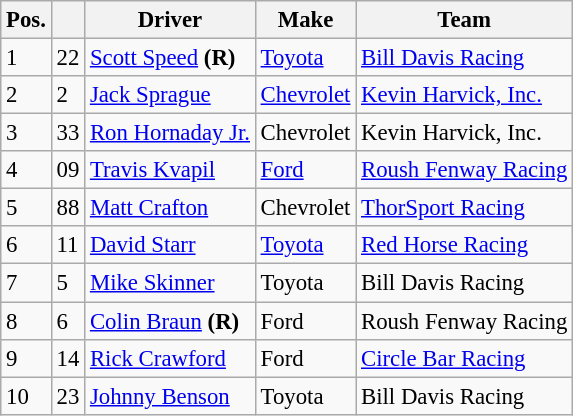<table class="wikitable" style="font-size: 95%;">
<tr>
<th>Pos.</th>
<th></th>
<th>Driver</th>
<th>Make</th>
<th>Team</th>
</tr>
<tr>
<td>1</td>
<td>22</td>
<td><a href='#'>Scott Speed</a> <strong>(R)</strong></td>
<td><a href='#'>Toyota</a></td>
<td><a href='#'>Bill Davis Racing</a></td>
</tr>
<tr>
<td>2</td>
<td>2</td>
<td><a href='#'>Jack Sprague</a></td>
<td><a href='#'>Chevrolet</a></td>
<td><a href='#'>Kevin Harvick, Inc.</a></td>
</tr>
<tr>
<td>3</td>
<td>33</td>
<td><a href='#'>Ron Hornaday Jr.</a></td>
<td>Chevrolet</td>
<td>Kevin Harvick, Inc.</td>
</tr>
<tr>
<td>4</td>
<td>09</td>
<td><a href='#'>Travis Kvapil</a></td>
<td><a href='#'>Ford</a></td>
<td><a href='#'>Roush Fenway Racing</a></td>
</tr>
<tr>
<td>5</td>
<td>88</td>
<td><a href='#'>Matt Crafton</a></td>
<td>Chevrolet</td>
<td><a href='#'>ThorSport Racing</a></td>
</tr>
<tr>
<td>6</td>
<td>11</td>
<td><a href='#'>David Starr</a></td>
<td><a href='#'>Toyota</a></td>
<td><a href='#'>Red Horse Racing</a></td>
</tr>
<tr>
<td>7</td>
<td>5</td>
<td><a href='#'>Mike Skinner</a></td>
<td>Toyota</td>
<td>Bill Davis Racing</td>
</tr>
<tr>
<td>8</td>
<td>6</td>
<td><a href='#'>Colin Braun</a> <strong>(R)</strong></td>
<td>Ford</td>
<td>Roush Fenway Racing</td>
</tr>
<tr>
<td>9</td>
<td>14</td>
<td><a href='#'>Rick Crawford</a></td>
<td>Ford</td>
<td><a href='#'>Circle Bar Racing</a></td>
</tr>
<tr>
<td>10</td>
<td>23</td>
<td><a href='#'>Johnny Benson</a></td>
<td>Toyota</td>
<td>Bill Davis Racing</td>
</tr>
</table>
